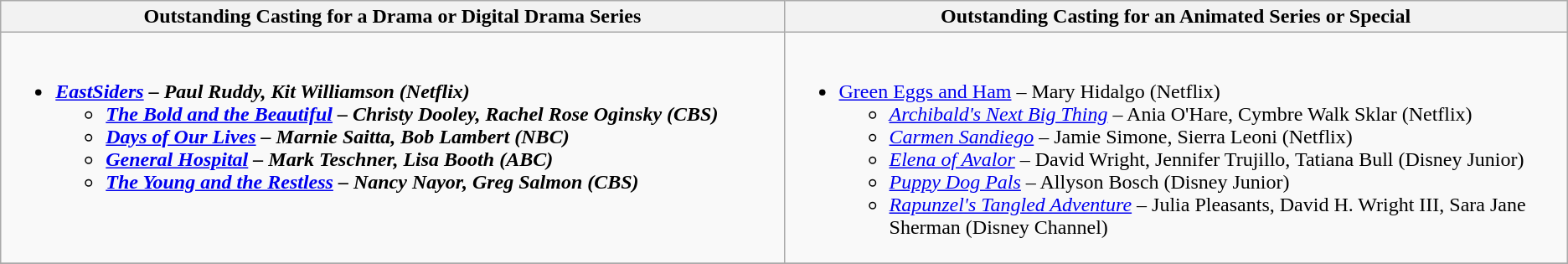<table class=wikitable>
<tr>
<th style="width:50%">Outstanding Casting for a Drama or Digital Drama Series</th>
<th style="width:50%">Outstanding Casting for an Animated Series or Special</th>
</tr>
<tr>
<td valign="top"><br><ul><li><strong><em><a href='#'>EastSiders</a><em> – Paul Ruddy, Kit Williamson (Netflix)<strong><ul><li></em><a href='#'>The Bold and the Beautiful</a><em> – Christy Dooley, Rachel Rose Oginsky (CBS)</li><li></em><a href='#'>Days of Our Lives</a><em> – Marnie Saitta, Bob Lambert (NBC)</li><li></em><a href='#'>General Hospital</a><em> – Mark Teschner, Lisa Booth (ABC)</li><li></em><a href='#'>The Young and the Restless</a><em> – Nancy Nayor, Greg Salmon (CBS)</li></ul></li></ul></td>
<td valign="top"><br><ul><li></em></strong><a href='#'>Green Eggs and Ham</a></em> – Mary Hidalgo (Netflix)</strong><ul><li><em><a href='#'>Archibald's Next Big Thing</a></em> – Ania O'Hare, Cymbre Walk Sklar (Netflix)</li><li><em><a href='#'>Carmen Sandiego</a></em> – Jamie Simone, Sierra Leoni (Netflix)</li><li><em><a href='#'>Elena of Avalor</a></em> – David Wright, Jennifer Trujillo, Tatiana Bull (Disney Junior)</li><li><em><a href='#'>Puppy Dog Pals</a></em> – Allyson Bosch (Disney Junior)</li><li><em><a href='#'>Rapunzel's Tangled Adventure</a></em> – Julia Pleasants, David H. Wright III, Sara Jane Sherman (Disney Channel)</li></ul></li></ul></td>
</tr>
<tr>
</tr>
</table>
